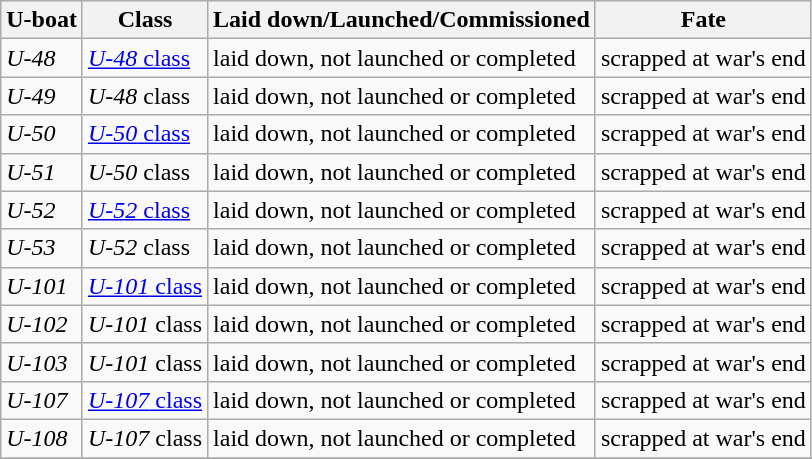<table class="wikitable nowraplinks sortable">
<tr>
<th>U-boat</th>
<th>Class</th>
<th>Laid down/Launched/Commissioned</th>
<th>Fate</th>
</tr>
<tr>
<td><em>U-48</em></td>
<td><a href='#'><em>U-48</em> class</a></td>
<td>laid down, not launched or completed</td>
<td>scrapped at war's end</td>
</tr>
<tr>
<td><em>U-49</em></td>
<td><em>U-48</em> class</td>
<td>laid down, not launched or completed</td>
<td>scrapped at war's end</td>
</tr>
<tr>
<td><em>U-50</em></td>
<td><a href='#'><em>U-50</em> class</a></td>
<td>laid down, not launched or completed</td>
<td>scrapped at war's end</td>
</tr>
<tr>
<td><em>U-51</em></td>
<td><em>U-50</em> class</td>
<td>laid down, not launched or completed</td>
<td>scrapped at war's end</td>
</tr>
<tr>
<td><em>U-52</em></td>
<td><a href='#'><em>U-52</em> class</a></td>
<td>laid down, not launched or completed</td>
<td>scrapped at war's end</td>
</tr>
<tr>
<td><em>U-53</em></td>
<td><em>U-52</em> class</td>
<td>laid down, not launched or completed</td>
<td>scrapped at war's end</td>
</tr>
<tr>
<td><em>U-101</em></td>
<td><a href='#'><em>U-101</em> class</a></td>
<td>laid down, not launched or completed</td>
<td>scrapped at war's end</td>
</tr>
<tr>
<td><em>U-102</em></td>
<td><em>U-101</em> class</td>
<td>laid down, not launched or completed</td>
<td>scrapped at war's end</td>
</tr>
<tr>
<td><em>U-103</em></td>
<td><em>U-101</em> class</td>
<td>laid down, not launched or completed</td>
<td>scrapped at war's end</td>
</tr>
<tr>
<td><em>U-107</em></td>
<td><a href='#'><em>U-107</em> class</a></td>
<td>laid down, not launched or completed</td>
<td>scrapped at war's end</td>
</tr>
<tr>
<td><em>U-108</em></td>
<td><em>U-107</em> class</td>
<td>laid down, not launched or completed</td>
<td>scrapped at war's end</td>
</tr>
<tr>
</tr>
</table>
